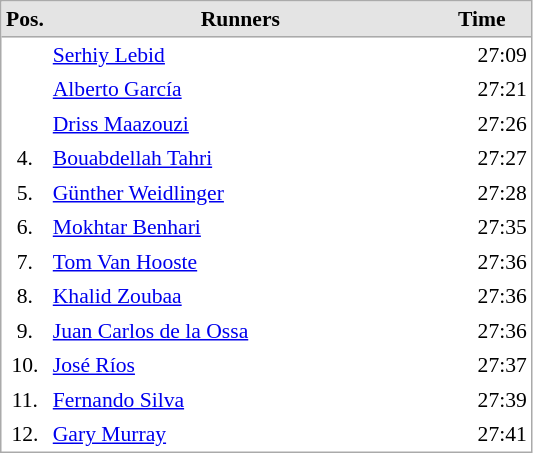<table cellspacing="0" cellpadding="3" style="border:1px solid #AAAAAA;font-size:90%">
<tr bgcolor="#E4E4E4">
<th style="border-bottom:1px solid #AAAAAA" width=10>Pos.</th>
<th style="border-bottom:1px solid #AAAAAA" width=250>Runners</th>
<th style="border-bottom:1px solid #AAAAAA" width=60>Time</th>
</tr>
<tr align="center">
<td align="center"></td>
<td align="left"> <a href='#'>Serhiy Lebid</a></td>
<td align="right">27:09</td>
</tr>
<tr align="center">
<td align="center"></td>
<td align="left"> <a href='#'>Alberto García</a></td>
<td align="right">27:21</td>
</tr>
<tr align="center">
<td align="center"></td>
<td align="left"> <a href='#'>Driss Maazouzi</a></td>
<td align="right">27:26</td>
</tr>
<tr align="center">
<td align="center">4.</td>
<td align="left"> <a href='#'>Bouabdellah Tahri</a></td>
<td align="right">27:27</td>
</tr>
<tr align="center">
<td align="center">5.</td>
<td align="left"> <a href='#'>Günther Weidlinger</a></td>
<td align="right">27:28</td>
</tr>
<tr align="center">
<td align="center">6.</td>
<td align="left"> <a href='#'>Mokhtar Benhari</a></td>
<td align="right">27:35</td>
</tr>
<tr align="center">
<td align="center">7.</td>
<td align="left"> <a href='#'>Tom Van Hooste</a></td>
<td align="right">27:36</td>
</tr>
<tr align="center">
<td align="center">8.</td>
<td align="left"> <a href='#'>Khalid Zoubaa</a></td>
<td align="right">27:36</td>
</tr>
<tr align="center">
<td align="center">9.</td>
<td align="left"> <a href='#'>Juan Carlos de la Ossa</a></td>
<td align="right">27:36</td>
</tr>
<tr align="center">
<td align="center">10.</td>
<td align="left"> <a href='#'>José Ríos</a></td>
<td align="right">27:37</td>
</tr>
<tr align="center">
<td align="center">11.</td>
<td align="left"> <a href='#'>Fernando Silva</a></td>
<td align="right">27:39</td>
</tr>
<tr align="center">
<td align="center">12.</td>
<td align="left"> <a href='#'>Gary Murray</a></td>
<td align="right">27:41</td>
</tr>
</table>
